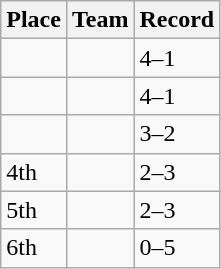<table class="wikitable">
<tr>
<th>Place</th>
<th>Team</th>
<th>Record</th>
</tr>
<tr>
<td></td>
<td></td>
<td>4–1</td>
</tr>
<tr>
<td></td>
<td></td>
<td>4–1</td>
</tr>
<tr>
<td></td>
<td></td>
<td>3–2</td>
</tr>
<tr>
<td>4th</td>
<td></td>
<td>2–3</td>
</tr>
<tr>
<td>5th</td>
<td></td>
<td>2–3</td>
</tr>
<tr>
<td>6th</td>
<td></td>
<td>0–5</td>
</tr>
</table>
